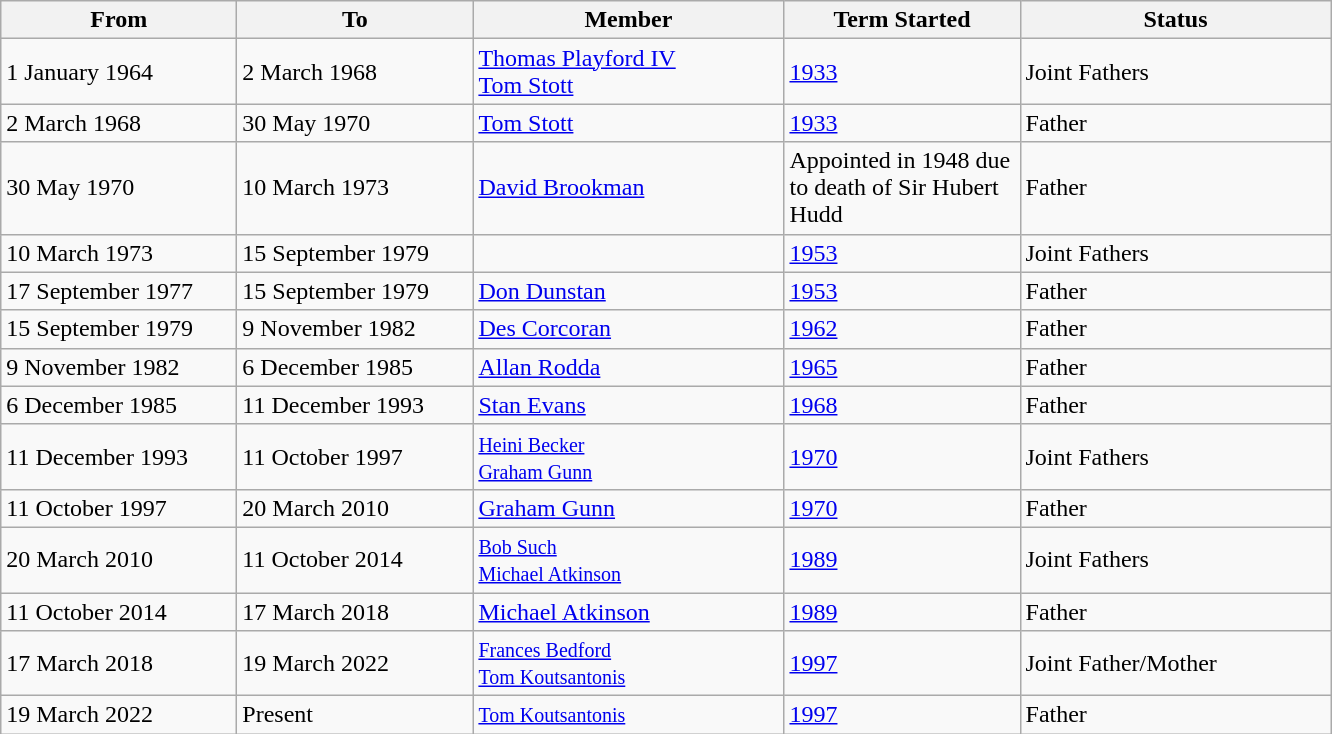<table class="wikitable sortable">
<tr>
<th style="width:150px; text-align:center;">From</th>
<th style="width:150px; text-align:center;">To</th>
<th style="width:200px; text-align:center;">Member</th>
<th style="width:150px; text-align:center;">Term Started</th>
<th style="width:200px; text-align:center;">Status</th>
</tr>
<tr>
<td>1 January 1964</td>
<td>2 March 1968</td>
<td><a href='#'>Thomas Playford IV</a> <br> <a href='#'>Tom Stott</a></td>
<td><a href='#'>1933</a></td>
<td>Joint Fathers</td>
</tr>
<tr>
<td>2 March 1968</td>
<td>30 May 1970</td>
<td><a href='#'>Tom Stott</a></td>
<td><a href='#'>1933</a></td>
<td>Father</td>
</tr>
<tr>
<td>30 May 1970</td>
<td>10 March 1973</td>
<td><a href='#'>David Brookman</a></td>
<td>Appointed in 1948 due to death of Sir Hubert Hudd</td>
<td>Father</td>
</tr>
<tr>
<td>10 March 1973</td>
<td>15 September 1979</td>
<td> <br></td>
<td><a href='#'>1953</a></td>
<td>Joint Fathers</td>
</tr>
<tr>
<td>17 September 1977</td>
<td>15 September 1979</td>
<td><a href='#'>Don Dunstan</a></td>
<td><a href='#'>1953</a></td>
<td>Father</td>
</tr>
<tr>
<td>15 September 1979</td>
<td>9 November 1982</td>
<td><a href='#'>Des Corcoran</a></td>
<td><a href='#'>1962</a></td>
<td>Father</td>
</tr>
<tr>
<td>9 November 1982</td>
<td>6 December 1985</td>
<td><a href='#'>Allan Rodda</a></td>
<td><a href='#'>1965</a></td>
<td>Father</td>
</tr>
<tr>
<td>6 December 1985</td>
<td>11 December 1993</td>
<td><a href='#'>Stan Evans</a></td>
<td><a href='#'>1968</a></td>
<td>Father</td>
</tr>
<tr>
<td>11 December 1993</td>
<td>11 October 1997</td>
<td><small><a href='#'>Heini Becker</a> <br> <a href='#'>Graham Gunn</a></small></td>
<td><a href='#'>1970</a></td>
<td>Joint Fathers</td>
</tr>
<tr>
<td>11 October 1997</td>
<td>20 March 2010</td>
<td><a href='#'>Graham Gunn</a></td>
<td><a href='#'>1970</a></td>
<td>Father</td>
</tr>
<tr>
<td>20 March 2010</td>
<td>11 October 2014</td>
<td><small><a href='#'>Bob Such</a> <br> <a href='#'>Michael Atkinson</a></small></td>
<td><a href='#'>1989</a></td>
<td>Joint Fathers</td>
</tr>
<tr>
<td>11 October 2014</td>
<td>17 March 2018</td>
<td><a href='#'>Michael Atkinson</a></td>
<td><a href='#'>1989</a></td>
<td>Father</td>
</tr>
<tr>
<td>17 March 2018</td>
<td>19 March 2022</td>
<td><small><a href='#'>Frances Bedford</a> <br> <a href='#'>Tom Koutsantonis</a></small></td>
<td><a href='#'>1997</a></td>
<td>Joint Father/Mother</td>
</tr>
<tr>
<td>19 March 2022</td>
<td>Present</td>
<td><small> <a href='#'>Tom Koutsantonis</a></small></td>
<td><a href='#'>1997</a></td>
<td>Father</td>
</tr>
</table>
